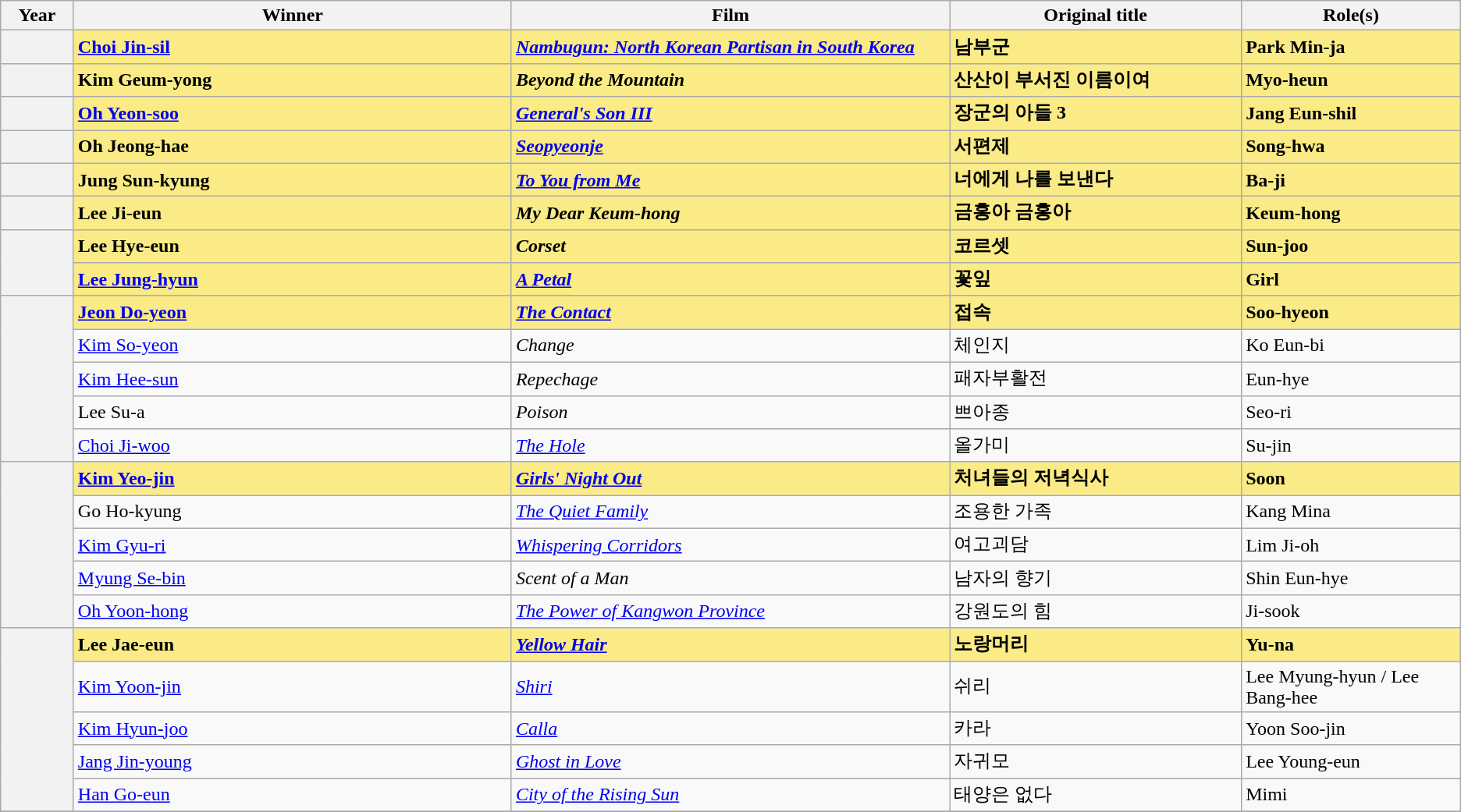<table class="wikitable">
<tr>
<th style="width:5%;">Year</th>
<th style="width:30%;">Winner</th>
<th style="width:30%;">Film</th>
<th style="width:20%;">Original title</th>
<th style="width:20%;">Role(s)</th>
</tr>
<tr>
<th></th>
<td style="background:#FAEB86;"><strong><a href='#'>Choi Jin-sil</a></strong></td>
<td style="background:#FAEB86;"><strong><em><a href='#'>Nambugun: North Korean Partisan in South Korea</a></em></strong></td>
<td style="background:#FAEB86;"><strong>남부군</strong></td>
<td style="background:#FAEB86;"><strong>Park Min-ja</strong></td>
</tr>
<tr>
<th></th>
<td style="background:#FAEB86;"><strong>Kim Geum-yong</strong></td>
<td style="background:#FAEB86;"><strong><em>Beyond the Mountain</em></strong></td>
<td style="background:#FAEB86;"><strong>산산이 부서진 이름이여</strong></td>
<td style="background:#FAEB86;"><strong>Myo-heun</strong></td>
</tr>
<tr>
<th></th>
<td style="background:#FAEB86;"><strong><a href='#'>Oh Yeon-soo</a></strong></td>
<td style="background:#FAEB86;"><strong><em><a href='#'>General's Son III</a></em></strong></td>
<td style="background:#FAEB86;"><strong>장군의 아들 3</strong></td>
<td style="background:#FAEB86;"><strong>Jang Eun-shil</strong></td>
</tr>
<tr>
<th></th>
<td style="background:#FAEB86;"><strong>Oh Jeong-hae</strong></td>
<td style="background:#FAEB86;"><strong><em><a href='#'>Seopyeonje</a></em></strong></td>
<td style="background:#FAEB86;"><strong>서편제</strong></td>
<td style="background:#FAEB86;"><strong>Song-hwa</strong></td>
</tr>
<tr>
<th></th>
<td style="background:#FAEB86;"><strong>Jung Sun-kyung</strong></td>
<td style="background:#FAEB86;"><strong><em><a href='#'>To You from Me</a></em></strong></td>
<td style="background:#FAEB86;"><strong>너에게 나를 보낸다</strong></td>
<td style="background:#FAEB86;"><strong>Ba-ji</strong></td>
</tr>
<tr>
<th></th>
<td style="background:#FAEB86;"><strong>Lee Ji-eun</strong></td>
<td style="background:#FAEB86;"><strong><em>My Dear Keum-hong</em></strong></td>
<td style="background:#FAEB86;"><strong>금홍아 금홍아</strong></td>
<td style="background:#FAEB86;"><strong>Keum-hong</strong></td>
</tr>
<tr>
<th rowspan="2"></th>
<td style="background:#FAEB86;"><strong>Lee Hye-eun</strong></td>
<td style="background:#FAEB86;"><strong><em>Corset</em></strong></td>
<td style="background:#FAEB86;"><strong>코르셋</strong></td>
<td style="background:#FAEB86;"><strong>Sun-joo</strong></td>
</tr>
<tr>
<td style="background:#FAEB86;"><strong><a href='#'>Lee Jung-hyun</a></strong></td>
<td style="background:#FAEB86;"><strong><em><a href='#'>A Petal</a></em></strong></td>
<td style="background:#FAEB86;"><strong>꽃잎</strong></td>
<td style="background:#FAEB86;"><strong>Girl</strong></td>
</tr>
<tr>
<th rowspan="5"></th>
<td style="background:#FAEB86;"><strong><a href='#'>Jeon Do-yeon</a></strong></td>
<td style="background:#FAEB86;"><strong><em><a href='#'>The Contact</a></em></strong></td>
<td style="background:#FAEB86;"><strong>접속</strong></td>
<td style="background:#FAEB86;"><strong>Soo-hyeon</strong></td>
</tr>
<tr>
<td><a href='#'>Kim So-yeon</a></td>
<td><em>Change</em></td>
<td>체인지</td>
<td>Ko Eun-bi</td>
</tr>
<tr>
<td><a href='#'>Kim Hee-sun</a></td>
<td><em>Repechage</em></td>
<td>패자부활전</td>
<td>Eun-hye</td>
</tr>
<tr>
<td>Lee Su-a</td>
<td><em>Poison</em></td>
<td>쁘아종</td>
<td>Seo-ri</td>
</tr>
<tr>
<td><a href='#'>Choi Ji-woo</a></td>
<td><em><a href='#'>The Hole</a></em></td>
<td>올가미</td>
<td>Su-jin</td>
</tr>
<tr>
<th rowspan="5"></th>
<td style="background:#FAEB86;"><strong><a href='#'>Kim Yeo-jin</a></strong></td>
<td style="background:#FAEB86;"><strong><em><a href='#'>Girls' Night Out</a></em></strong></td>
<td style="background:#FAEB86;"><strong>처녀들의 저녁식사</strong></td>
<td style="background:#FAEB86;"><strong>Soon</strong></td>
</tr>
<tr>
<td>Go Ho-kyung</td>
<td><em><a href='#'>The Quiet Family</a></em></td>
<td>조용한 가족</td>
<td>Kang Mina</td>
</tr>
<tr>
<td><a href='#'>Kim Gyu-ri</a></td>
<td><em><a href='#'>Whispering Corridors</a></em></td>
<td>여고괴담</td>
<td>Lim Ji-oh</td>
</tr>
<tr>
<td><a href='#'>Myung Se-bin</a></td>
<td><em>Scent of a Man</em></td>
<td>남자의 향기</td>
<td>Shin Eun-hye</td>
</tr>
<tr>
<td><a href='#'>Oh Yoon-hong</a></td>
<td><em><a href='#'>The Power of Kangwon Province</a></em></td>
<td>강원도의 힘</td>
<td>Ji-sook</td>
</tr>
<tr>
<th rowspan="5"></th>
<td style="background:#FAEB86;"><strong>Lee Jae-eun</strong></td>
<td style="background:#FAEB86;"><strong><em><a href='#'>Yellow Hair</a></em></strong></td>
<td style="background:#FAEB86;"><strong>노랑머리</strong></td>
<td style="background:#FAEB86;"><strong>Yu-na</strong></td>
</tr>
<tr>
<td><a href='#'>Kim Yoon-jin</a></td>
<td><em><a href='#'>Shiri</a></em></td>
<td>쉬리</td>
<td>Lee Myung-hyun / Lee Bang-hee</td>
</tr>
<tr>
<td><a href='#'>Kim Hyun-joo</a></td>
<td><em><a href='#'>Calla</a></em></td>
<td>카라</td>
<td>Yoon Soo-jin</td>
</tr>
<tr>
<td><a href='#'>Jang Jin-young</a></td>
<td><em><a href='#'>Ghost in Love</a></em></td>
<td>자귀모</td>
<td>Lee Young-eun</td>
</tr>
<tr>
<td><a href='#'>Han Go-eun</a></td>
<td><em><a href='#'>City of the Rising Sun</a></em></td>
<td>태양은 없다</td>
<td>Mimi</td>
</tr>
<tr>
</tr>
</table>
